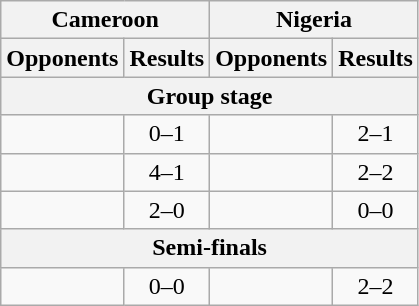<table class="wikitable">
<tr>
<th colspan=2>Cameroon</th>
<th colspan=2>Nigeria</th>
</tr>
<tr>
<th>Opponents</th>
<th>Results</th>
<th>Opponents</th>
<th>Results</th>
</tr>
<tr>
<th colspan=4>Group stage</th>
</tr>
<tr>
<td></td>
<td align=center>0–1</td>
<td></td>
<td align=center>2–1</td>
</tr>
<tr>
<td></td>
<td align=center>4–1</td>
<td></td>
<td align=center>2–2</td>
</tr>
<tr>
<td></td>
<td align=center>2–0</td>
<td></td>
<td align=center>0–0</td>
</tr>
<tr>
<th colspan=4>Semi-finals</th>
</tr>
<tr>
<td></td>
<td align=center>0–0 </td>
<td></td>
<td align=center>2–2 </td>
</tr>
</table>
